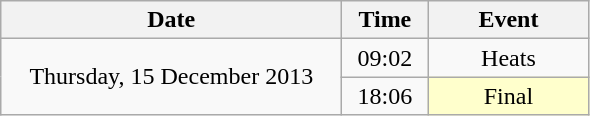<table class = "wikitable" style="text-align:center;">
<tr>
<th width=220>Date</th>
<th width=50>Time</th>
<th width=100>Event</th>
</tr>
<tr>
<td rowspan=2>Thursday, 15 December 2013</td>
<td>09:02</td>
<td>Heats</td>
</tr>
<tr>
<td>18:06</td>
<td bgcolor=ffffcc>Final</td>
</tr>
</table>
